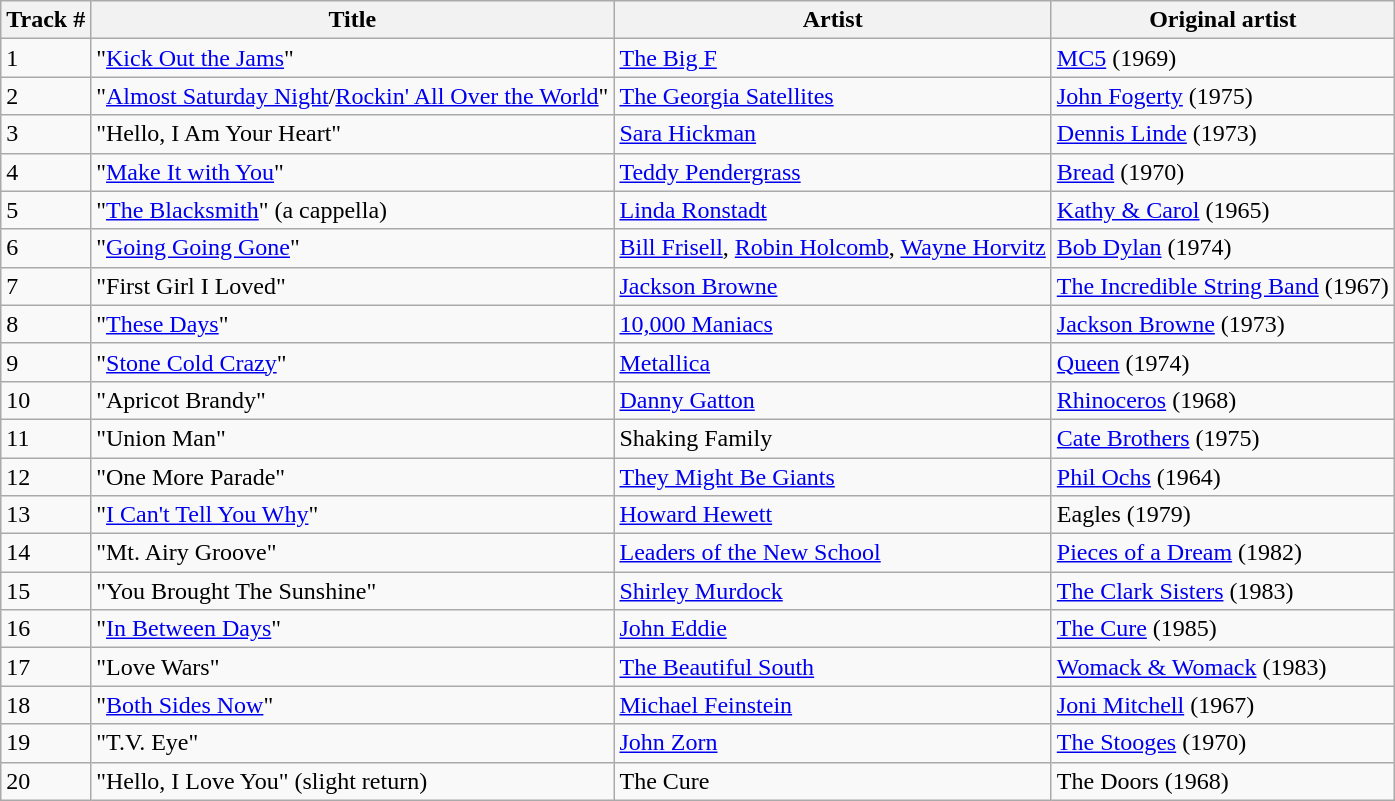<table class="wikitable">
<tr>
<th>Track #</th>
<th>Title</th>
<th>Artist</th>
<th>Original artist</th>
</tr>
<tr>
<td>1</td>
<td>"<a href='#'>Kick Out the Jams</a>"</td>
<td><a href='#'>The Big F</a></td>
<td><a href='#'>MC5</a> (1969)</td>
</tr>
<tr>
<td>2</td>
<td>"<a href='#'>Almost Saturday Night</a>/<a href='#'>Rockin' All Over the World</a>"</td>
<td><a href='#'>The Georgia Satellites</a></td>
<td><a href='#'>John Fogerty</a> (1975)</td>
</tr>
<tr>
<td>3</td>
<td>"Hello, I Am Your Heart"</td>
<td><a href='#'>Sara Hickman</a></td>
<td><a href='#'>Dennis Linde</a> (1973)</td>
</tr>
<tr>
<td>4</td>
<td>"<a href='#'>Make It with You</a>"</td>
<td><a href='#'>Teddy Pendergrass</a></td>
<td><a href='#'>Bread</a> (1970)</td>
</tr>
<tr>
<td>5</td>
<td>"<a href='#'>The Blacksmith</a>" (a cappella)</td>
<td><a href='#'>Linda Ronstadt</a></td>
<td><a href='#'>Kathy & Carol</a> (1965)</td>
</tr>
<tr>
<td>6</td>
<td>"<a href='#'>Going Going Gone</a>"</td>
<td><a href='#'>Bill Frisell</a>, <a href='#'>Robin Holcomb</a>, <a href='#'>Wayne Horvitz</a></td>
<td><a href='#'>Bob Dylan</a> (1974)</td>
</tr>
<tr>
<td>7</td>
<td>"First Girl I Loved"</td>
<td><a href='#'>Jackson Browne</a></td>
<td><a href='#'>The Incredible String Band</a> (1967)</td>
</tr>
<tr>
<td>8</td>
<td>"<a href='#'>These Days</a>"</td>
<td><a href='#'>10,000 Maniacs</a></td>
<td><a href='#'>Jackson Browne</a> (1973)</td>
</tr>
<tr>
<td>9</td>
<td>"<a href='#'>Stone Cold Crazy</a>"</td>
<td><a href='#'>Metallica</a></td>
<td><a href='#'>Queen</a> (1974)</td>
</tr>
<tr>
<td>10</td>
<td>"Apricot Brandy"</td>
<td><a href='#'>Danny Gatton</a></td>
<td><a href='#'>Rhinoceros</a> (1968)</td>
</tr>
<tr>
<td>11</td>
<td>"Union Man"</td>
<td>Shaking Family</td>
<td><a href='#'>Cate Brothers</a> (1975)</td>
</tr>
<tr>
<td>12</td>
<td>"One More Parade"</td>
<td><a href='#'>They Might Be Giants</a></td>
<td><a href='#'>Phil Ochs</a> (1964)</td>
</tr>
<tr>
<td>13</td>
<td>"<a href='#'>I Can't Tell You Why</a>"</td>
<td><a href='#'>Howard Hewett</a></td>
<td>Eagles (1979)</td>
</tr>
<tr>
<td>14</td>
<td>"Mt. Airy Groove"</td>
<td><a href='#'>Leaders of the New School</a></td>
<td><a href='#'>Pieces of a Dream</a> (1982)</td>
</tr>
<tr>
<td>15</td>
<td>"You Brought The Sunshine"</td>
<td><a href='#'>Shirley Murdock</a></td>
<td><a href='#'>The Clark Sisters</a> (1983)</td>
</tr>
<tr>
<td>16</td>
<td>"<a href='#'>In Between Days</a>"</td>
<td><a href='#'>John Eddie</a></td>
<td><a href='#'>The Cure</a> (1985)</td>
</tr>
<tr>
<td>17</td>
<td>"Love Wars"</td>
<td><a href='#'>The Beautiful South</a></td>
<td><a href='#'>Womack & Womack</a> (1983)</td>
</tr>
<tr>
<td>18</td>
<td>"<a href='#'>Both Sides Now</a>"</td>
<td><a href='#'>Michael Feinstein</a></td>
<td><a href='#'>Joni Mitchell</a> (1967)</td>
</tr>
<tr>
<td>19</td>
<td>"T.V. Eye"</td>
<td><a href='#'>John Zorn</a></td>
<td><a href='#'>The Stooges</a> (1970)</td>
</tr>
<tr>
<td>20</td>
<td>"Hello, I Love You" (slight return)</td>
<td>The Cure</td>
<td>The Doors (1968)</td>
</tr>
</table>
